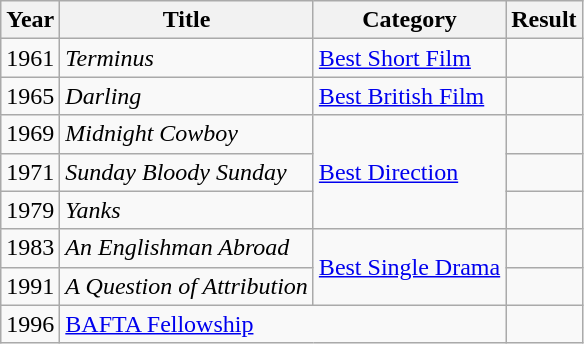<table class="wikitable">
<tr>
<th>Year</th>
<th>Title</th>
<th>Category</th>
<th>Result</th>
</tr>
<tr>
<td>1961</td>
<td><em>Terminus</em></td>
<td><a href='#'>Best Short Film</a></td>
<td></td>
</tr>
<tr>
<td>1965</td>
<td><em>Darling</em></td>
<td><a href='#'>Best British Film</a></td>
<td></td>
</tr>
<tr>
<td>1969</td>
<td><em>Midnight Cowboy</em></td>
<td rowspan=3><a href='#'>Best Direction</a></td>
<td></td>
</tr>
<tr>
<td>1971</td>
<td><em>Sunday Bloody Sunday</em></td>
<td></td>
</tr>
<tr>
<td>1979</td>
<td><em>Yanks</em></td>
<td></td>
</tr>
<tr>
<td>1983</td>
<td><em>An Englishman Abroad</em></td>
<td rowspan=2><a href='#'>Best Single Drama</a></td>
<td></td>
</tr>
<tr>
<td>1991</td>
<td><em>A Question of Attribution</em></td>
<td></td>
</tr>
<tr>
<td>1996</td>
<td colspan=2><a href='#'>BAFTA Fellowship</a></td>
<td></td>
</tr>
</table>
